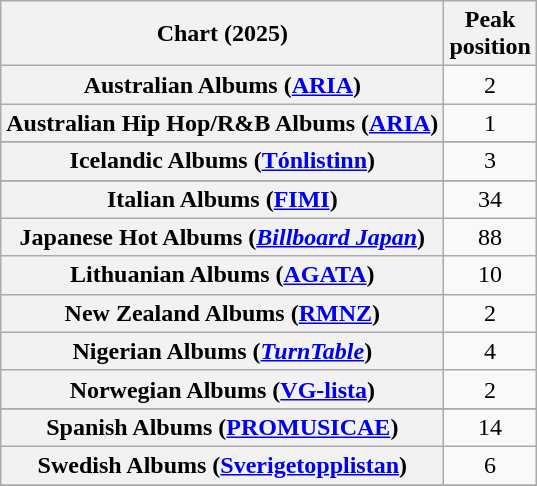<table class="wikitable sortable plainrowheaders" style="text-align:center">
<tr>
<th scope="col">Chart (2025)</th>
<th scope="col">Peak<br>position</th>
</tr>
<tr>
<th scope="row">Australian Albums (<a href='#'>ARIA</a>)</th>
<td>2</td>
</tr>
<tr>
<th scope="row">Australian Hip Hop/R&B Albums (<a href='#'>ARIA</a>)</th>
<td>1</td>
</tr>
<tr>
</tr>
<tr>
</tr>
<tr>
</tr>
<tr>
</tr>
<tr>
</tr>
<tr>
</tr>
<tr>
</tr>
<tr>
</tr>
<tr>
</tr>
<tr>
</tr>
<tr>
<th scope="row">Icelandic Albums (<a href='#'>Tónlistinn</a>)</th>
<td>3</td>
</tr>
<tr>
</tr>
<tr>
<th scope="row">Italian Albums (<a href='#'>FIMI</a>)</th>
<td>34</td>
</tr>
<tr>
<th scope="row">Japanese Hot Albums (<em><a href='#'>Billboard Japan</a></em>)</th>
<td>88</td>
</tr>
<tr>
<th scope="row">Lithuanian Albums (<a href='#'>AGATA</a>)</th>
<td>10</td>
</tr>
<tr>
<th scope="row">New Zealand Albums (<a href='#'>RMNZ</a>)</th>
<td>2</td>
</tr>
<tr>
<th scope="row">Nigerian Albums (<a href='#'><em>TurnTable</em></a>)</th>
<td>4</td>
</tr>
<tr>
<th scope="row">Norwegian Albums (<a href='#'>VG-lista</a>)</th>
<td>2</td>
</tr>
<tr>
</tr>
<tr>
<th scope="row">Spanish Albums (<a href='#'>PROMUSICAE</a>)</th>
<td>14</td>
</tr>
<tr>
<th scope="row">Swedish Albums (<a href='#'>Sverigetopplistan</a>)</th>
<td>6</td>
</tr>
<tr>
</tr>
<tr>
</tr>
<tr>
</tr>
<tr>
</tr>
<tr>
</tr>
</table>
